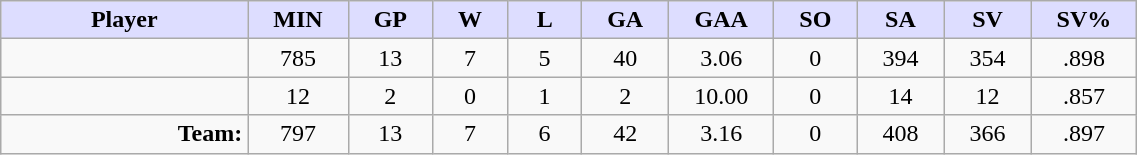<table style="width:60%;" class="wikitable sortable">
<tr>
<th style="background:#ddf; width:10%;">Player</th>
<th style="width:3%; background:#ddf;" title="Minutes played">MIN</th>
<th style="width:3%; background:#ddf;" title="Games played in">GP</th>
<th style="width:3%; background:#ddf;" title="Games played in">W</th>
<th style="width:3%; background:#ddf;" title="Games played in">L</th>
<th style="width:3%; background:#ddf;" title="Goals against">GA</th>
<th style="width:3%; background:#ddf;" title="Goals against average">GAA</th>
<th style="width:3%; background:#ddf;" title="Shut-outs">SO</th>
<th style="width:3%; background:#ddf;" title="Shots against">SA</th>
<th style="width:3%; background:#ddf;" title="Shots saved">SV</th>
<th style="width:3%; background:#ddf;" title="Save percentage">SV%</th>
</tr>
<tr style="text-align:center;">
<td style="text-align:right;"></td>
<td>785</td>
<td>13</td>
<td>7</td>
<td>5</td>
<td>40</td>
<td>3.06</td>
<td>0</td>
<td>394</td>
<td>354</td>
<td>.898</td>
</tr>
<tr style="text-align:center;">
<td style="text-align:right;"></td>
<td>12</td>
<td>2</td>
<td>0</td>
<td>1</td>
<td>2</td>
<td>10.00</td>
<td>0</td>
<td>14</td>
<td>12</td>
<td>.857</td>
</tr>
<tr style="text-align:center;">
<td style="text-align:right;"><strong>Team:</strong></td>
<td>797</td>
<td>13</td>
<td>7</td>
<td>6</td>
<td>42</td>
<td>3.16</td>
<td>0</td>
<td>408</td>
<td>366</td>
<td>.897</td>
</tr>
</table>
